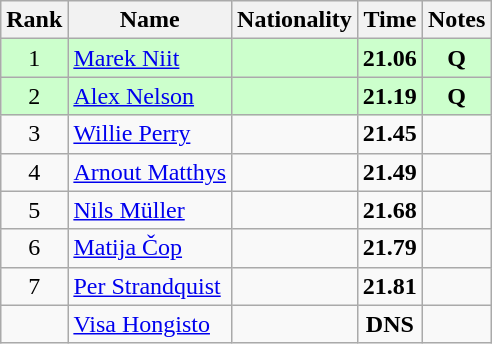<table class="wikitable sortable" style="text-align:center">
<tr>
<th>Rank</th>
<th>Name</th>
<th>Nationality</th>
<th>Time</th>
<th>Notes</th>
</tr>
<tr bgcolor=ccffcc>
<td>1</td>
<td align=left><a href='#'>Marek Niit</a></td>
<td align=left></td>
<td><strong>21.06</strong></td>
<td><strong>Q</strong></td>
</tr>
<tr bgcolor=ccffcc>
<td>2</td>
<td align=left><a href='#'>Alex Nelson</a></td>
<td align=left></td>
<td><strong>21.19</strong></td>
<td><strong>Q</strong></td>
</tr>
<tr>
<td>3</td>
<td align=left><a href='#'>Willie Perry</a></td>
<td align=left></td>
<td><strong>21.45</strong></td>
<td></td>
</tr>
<tr>
<td>4</td>
<td align=left><a href='#'>Arnout Matthys</a></td>
<td align=left></td>
<td><strong>21.49</strong></td>
<td></td>
</tr>
<tr>
<td>5</td>
<td align=left><a href='#'>Nils Müller</a></td>
<td align=left></td>
<td><strong>21.68</strong></td>
<td></td>
</tr>
<tr>
<td>6</td>
<td align=left><a href='#'>Matija Čop</a></td>
<td align=left></td>
<td><strong>21.79</strong></td>
<td></td>
</tr>
<tr>
<td>7</td>
<td align=left><a href='#'>Per Strandquist</a></td>
<td align=left></td>
<td><strong>21.81</strong></td>
<td></td>
</tr>
<tr>
<td></td>
<td align=left><a href='#'>Visa Hongisto</a></td>
<td align=left></td>
<td><strong>DNS</strong></td>
<td></td>
</tr>
</table>
